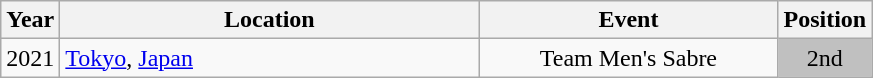<table class="wikitable" style="text-align:center;">
<tr>
<th>Year</th>
<th style="width:17em">Location</th>
<th style="width:12em">Event</th>
<th>Position</th>
</tr>
<tr>
<td>2021</td>
<td rowspan="1" align="left"> <a href='#'>Tokyo</a>, <a href='#'>Japan</a></td>
<td>Team Men's Sabre</td>
<td bgcolor="silver">2nd</td>
</tr>
</table>
